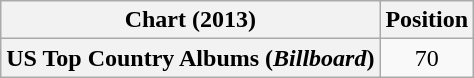<table class="wikitable plainrowheaders" style="text-align:center">
<tr>
<th scope="col">Chart (2013)</th>
<th scope="col">Position</th>
</tr>
<tr>
<th scope="row">US Top Country Albums (<em>Billboard</em>)</th>
<td>70</td>
</tr>
</table>
